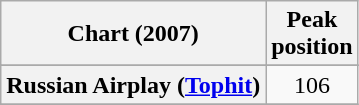<table class="wikitable sortable plainrowheaders" style="text-align:center;">
<tr>
<th scope="col">Chart (2007)</th>
<th scope="col">Peak<br>position</th>
</tr>
<tr>
</tr>
<tr>
<th scope="row">Russian Airplay (<a href='#'>Tophit</a>)</th>
<td>106</td>
</tr>
<tr>
</tr>
</table>
